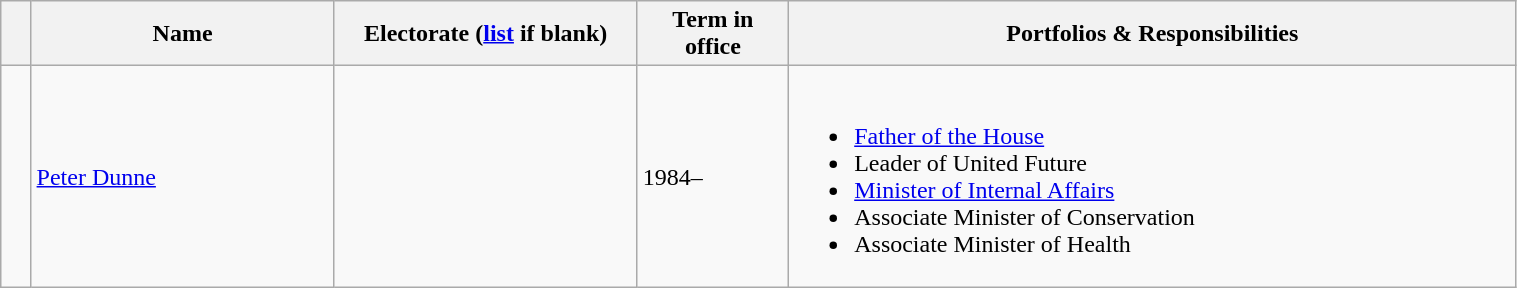<table class="wikitable" style="width:80%;">
<tr>
<th style="width:2%;"></th>
<th style="width:20%;">Name</th>
<th style="width:20%;">Electorate (<a href='#'>list</a> if blank)</th>
<th style="width:10%;">Term in office</th>
<th style="width:48%;">Portfolios & Responsibilities</th>
</tr>
<tr>
<td bgcolor=></td>
<td><a href='#'>Peter Dunne</a></td>
<td></td>
<td>1984–</td>
<td><br><ul><li><a href='#'>Father of the House</a></li><li>Leader of United Future</li><li><a href='#'>Minister of Internal Affairs</a></li><li>Associate Minister of Conservation</li><li>Associate Minister of Health</li></ul></td>
</tr>
</table>
